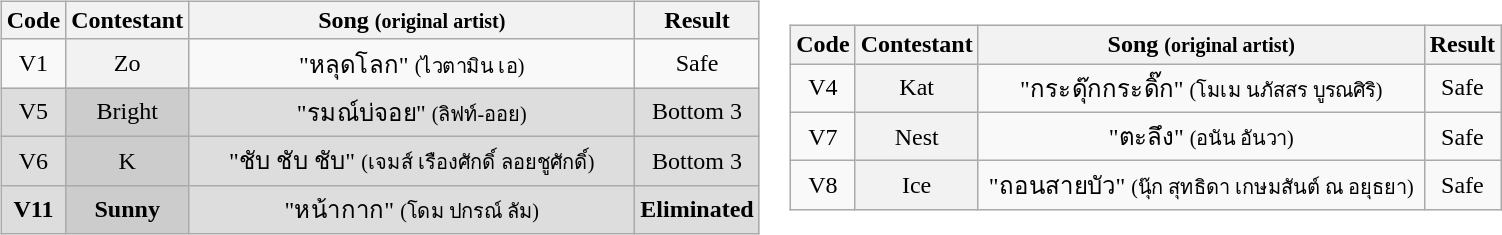<table>
<tr>
<td><br><table class="wikitable" style="text-align:center;">
<tr>
<th scope="col">Code</th>
<th scope="col">Contestant</th>
<th style="width:290px;" scope="col">Song <small>(original artist)</small></th>
<th scope="col">Result</th>
</tr>
<tr>
<td>V1</td>
<th scope="row" style="font-weight:normal;">Zo</th>
<td>"หลุดโลก" <small>(ไวตามิน เอ)</small></td>
<td>Safe</td>
</tr>
<tr style="background:#ddd;">
<td>V5</td>
<th scope="row" style="background-color:#CCCCCC; font-weight:normal;">Bright</th>
<td>"รมณ์บ่จอย" <small>(ลิฟท์-ออย)</small></td>
<td>Bottom 3</td>
</tr>
<tr style="background:#ddd;">
<td>V6</td>
<th scope="row" style="background-color:#CCCCCC; font-weight:normal;">K</th>
<td>"ชับ ชับ ชับ" <small>(เจมส์ เรืองศักดิ์ ลอยชูศักดิ์)</small></td>
<td>Bottom 3</td>
</tr>
<tr style="background:#ddd;">
<td><strong>V11</strong></td>
<th scope="row" style="background-color:#CCCCCC; font-weight:normal;"><strong>Sunny</strong></th>
<td>"หน้ากาก" <small>(โดม ปกรณ์ ลัม)</small></td>
<td><strong>Eliminated</strong></td>
</tr>
</table>
</td>
<td><br><table class="wikitable" style="text-align:center;">
<tr>
<th scope="col">Code</th>
<th scope="col">Contestant</th>
<th style="width:290px;" scope="col">Song <small>(original artist)</small></th>
<th scope="col">Result</th>
</tr>
<tr>
<td>V4</td>
<th scope="row" style="font-weight:normal;">Kat</th>
<td>"กระดุ๊กกระดิ๊ก" <small>(โมเม นภัสสร บูรณศิริ)</small></td>
<td>Safe</td>
</tr>
<tr>
<td>V7</td>
<th scope="row" style="font-weight:normal;">Nest</th>
<td>"ตะลึง" <small>(อนัน อันวา)</small></td>
<td>Safe</td>
</tr>
<tr>
<td>V8</td>
<th scope="row" style="font-weight:normal;">Ice</th>
<td>"ถอนสายบัว" <small>(นุ๊ก สุทธิดา เกษมสันต์ ณ อยุธยา)</small></td>
<td>Safe</td>
</tr>
</table>
</td>
</tr>
</table>
